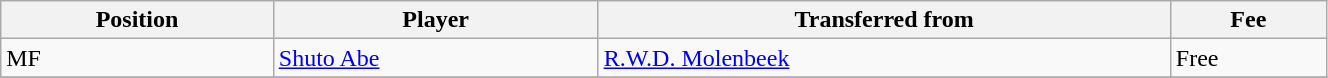<table class="wikitable sortable" style="width:70%; text-align:center; font-size:100%; text-align:left;">
<tr>
<th>Position</th>
<th>Player</th>
<th>Transferred from</th>
<th>Fee</th>
</tr>
<tr>
<td>MF</td>
<td> <a href='#'>Shuto Abe</a></td>
<td> <a href='#'>R.W.D. Molenbeek</a></td>
<td>Free</td>
</tr>
<tr>
</tr>
</table>
